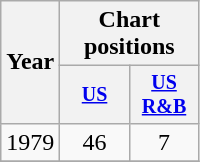<table class="wikitable" style="text-align:center;">
<tr>
<th rowspan="2">Year</th>
<th colspan="2">Chart positions</th>
</tr>
<tr style="font-size:smaller;">
<th width="40"><a href='#'>US</a></th>
<th width="40"><a href='#'>US<br>R&B</a></th>
</tr>
<tr>
<td>1979</td>
<td>46</td>
<td>7</td>
</tr>
<tr>
</tr>
</table>
